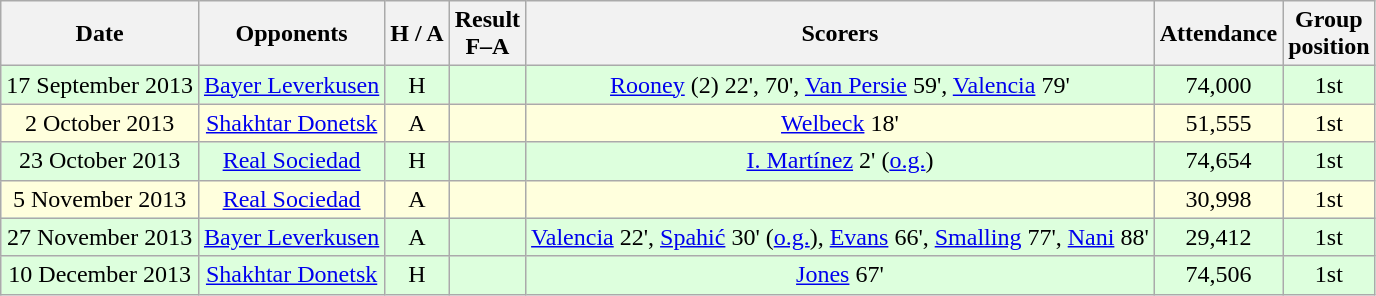<table class="wikitable" style="text-align:center">
<tr>
<th>Date</th>
<th>Opponents</th>
<th>H / A</th>
<th>Result<br>F–A</th>
<th>Scorers</th>
<th>Attendance</th>
<th>Group<br>position</th>
</tr>
<tr bgcolor="#ddffdd">
<td>17 September 2013</td>
<td><a href='#'>Bayer Leverkusen</a></td>
<td>H</td>
<td></td>
<td><a href='#'>Rooney</a> (2) 22', 70', <a href='#'>Van Persie</a> 59', <a href='#'>Valencia</a> 79'</td>
<td>74,000</td>
<td>1st</td>
</tr>
<tr bgcolor="#ffffdd">
<td>2 October 2013</td>
<td><a href='#'>Shakhtar Donetsk</a></td>
<td>A</td>
<td></td>
<td><a href='#'>Welbeck</a> 18'</td>
<td>51,555</td>
<td>1st</td>
</tr>
<tr bgcolor="#ddffdd">
<td>23 October 2013</td>
<td><a href='#'>Real Sociedad</a></td>
<td>H</td>
<td></td>
<td><a href='#'>I. Martínez</a> 2' (<a href='#'>o.g.</a>)</td>
<td>74,654</td>
<td>1st</td>
</tr>
<tr bgcolor="#ffffdd">
<td>5 November 2013</td>
<td><a href='#'>Real Sociedad</a></td>
<td>A</td>
<td></td>
<td></td>
<td>30,998</td>
<td>1st</td>
</tr>
<tr bgcolor="#ddffdd">
<td>27 November 2013</td>
<td><a href='#'>Bayer Leverkusen</a></td>
<td>A</td>
<td></td>
<td><a href='#'>Valencia</a> 22', <a href='#'>Spahić</a> 30' (<a href='#'>o.g.</a>), <a href='#'>Evans</a> 66', <a href='#'>Smalling</a> 77', <a href='#'>Nani</a> 88'</td>
<td>29,412</td>
<td>1st</td>
</tr>
<tr bgcolor="#ddffdd">
<td>10 December 2013</td>
<td><a href='#'>Shakhtar Donetsk</a></td>
<td>H</td>
<td></td>
<td><a href='#'>Jones</a> 67'</td>
<td>74,506</td>
<td>1st</td>
</tr>
</table>
